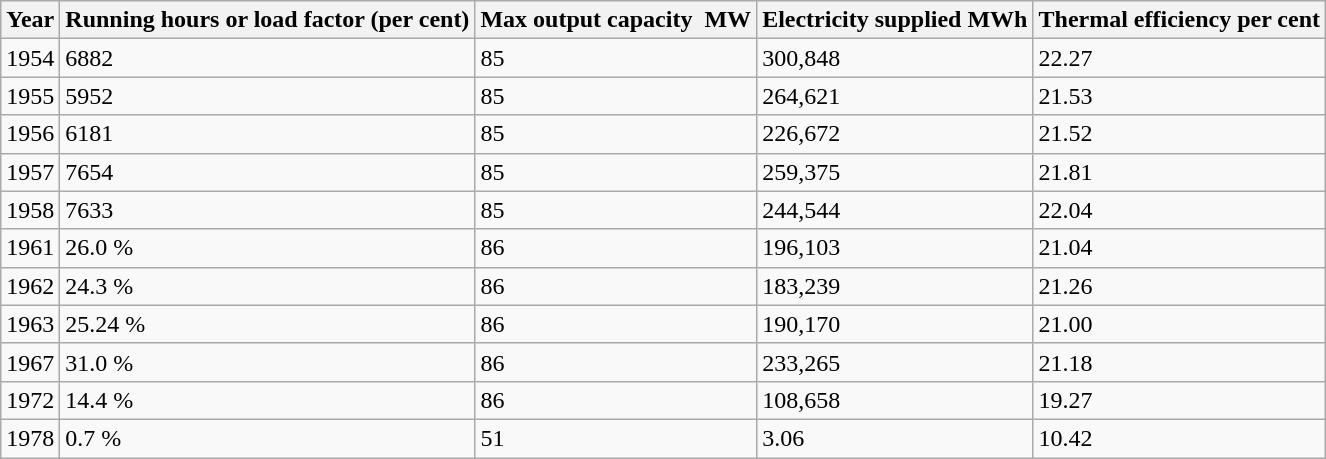<table class="wikitable">
<tr>
<th>Year</th>
<th>Running hours or load factor (per cent)</th>
<th>Max output capacity  MW</th>
<th>Electricity supplied MWh</th>
<th>Thermal efficiency per cent</th>
</tr>
<tr>
<td>1954</td>
<td>6882</td>
<td>85</td>
<td>300,848</td>
<td>22.27</td>
</tr>
<tr>
<td>1955</td>
<td>5952</td>
<td>85</td>
<td>264,621</td>
<td>21.53</td>
</tr>
<tr>
<td>1956</td>
<td>6181</td>
<td>85</td>
<td>226,672</td>
<td>21.52</td>
</tr>
<tr>
<td>1957</td>
<td>7654</td>
<td>85</td>
<td>259,375</td>
<td>21.81</td>
</tr>
<tr>
<td>1958</td>
<td>7633</td>
<td>85</td>
<td>244,544</td>
<td>22.04</td>
</tr>
<tr>
<td>1961</td>
<td>26.0 %</td>
<td>86</td>
<td>196,103</td>
<td>21.04</td>
</tr>
<tr>
<td>1962</td>
<td>24.3 %</td>
<td>86</td>
<td>183,239</td>
<td>21.26</td>
</tr>
<tr>
<td>1963</td>
<td>25.24 %</td>
<td>86</td>
<td>190,170</td>
<td>21.00</td>
</tr>
<tr>
<td>1967</td>
<td>31.0 %</td>
<td>86</td>
<td>233,265</td>
<td>21.18</td>
</tr>
<tr>
<td>1972</td>
<td>14.4 %</td>
<td>86</td>
<td>108,658</td>
<td>19.27</td>
</tr>
<tr>
<td>1978</td>
<td>0.7 %</td>
<td>51</td>
<td>3.06</td>
<td>10.42</td>
</tr>
</table>
